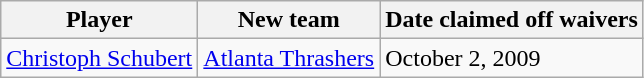<table class="wikitable">
<tr>
<th>Player</th>
<th>New team</th>
<th>Date claimed off waivers</th>
</tr>
<tr>
<td><a href='#'>Christoph Schubert</a></td>
<td><a href='#'>Atlanta Thrashers</a></td>
<td>October 2, 2009</td>
</tr>
</table>
